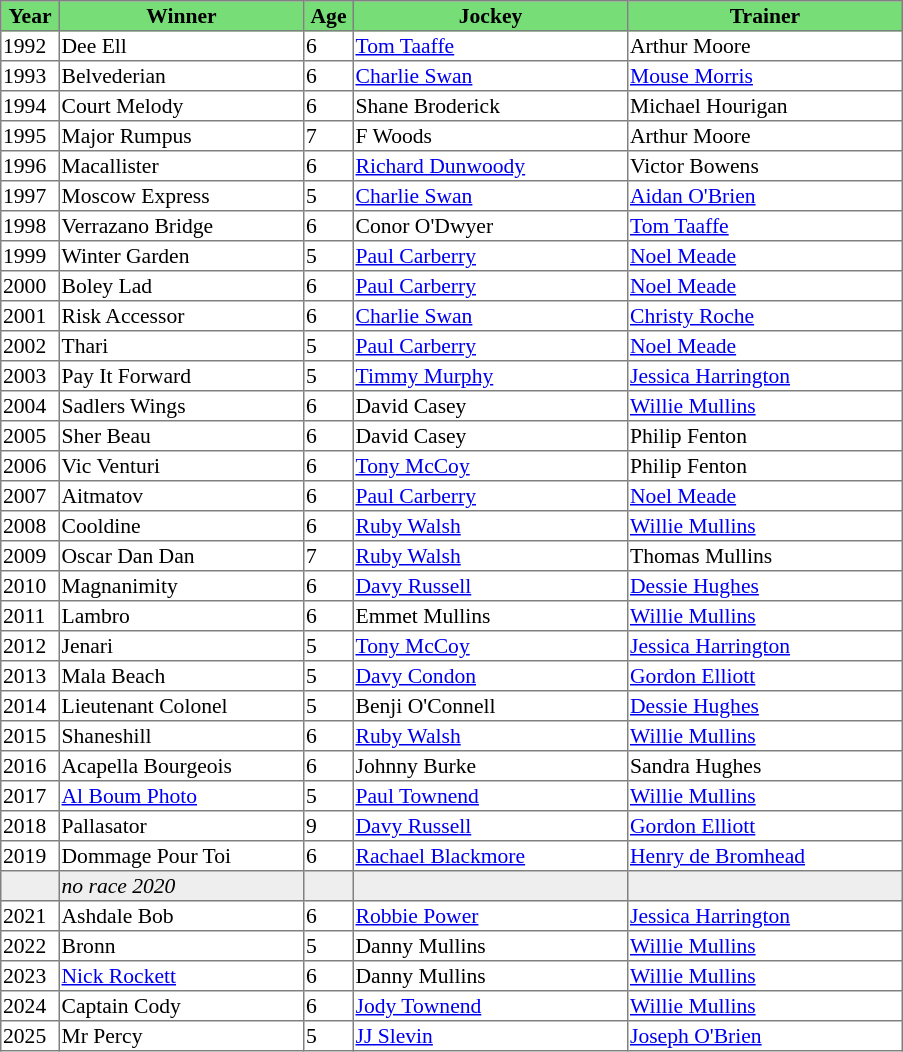<table class = "sortable" | border="1" style="border-collapse: collapse; font-size:90%">
<tr bgcolor="#77dd77" align="center">
<th style="width:36px"><strong>Year</strong></th>
<th style="width:160px"><strong>Winner</strong></th>
<th style="width:30px"><strong>Age</strong></th>
<th style="width:180px"><strong>Jockey</strong></th>
<th style="width:180px"><strong>Trainer</strong></th>
</tr>
<tr>
<td>1992</td>
<td>Dee Ell</td>
<td>6</td>
<td><a href='#'>Tom Taaffe</a></td>
<td>Arthur Moore</td>
</tr>
<tr>
<td>1993</td>
<td>Belvederian</td>
<td>6</td>
<td><a href='#'>Charlie Swan</a></td>
<td><a href='#'>Mouse Morris</a></td>
</tr>
<tr>
<td>1994</td>
<td>Court Melody</td>
<td>6</td>
<td>Shane Broderick</td>
<td>Michael Hourigan</td>
</tr>
<tr>
<td>1995</td>
<td>Major Rumpus</td>
<td>7</td>
<td>F Woods</td>
<td>Arthur Moore</td>
</tr>
<tr>
<td>1996</td>
<td>Macallister</td>
<td>6</td>
<td><a href='#'>Richard Dunwoody</a></td>
<td>Victor Bowens</td>
</tr>
<tr>
<td>1997</td>
<td>Moscow Express</td>
<td>5</td>
<td><a href='#'>Charlie Swan</a></td>
<td><a href='#'>Aidan O'Brien</a></td>
</tr>
<tr>
<td>1998</td>
<td>Verrazano Bridge</td>
<td>6</td>
<td>Conor O'Dwyer</td>
<td><a href='#'>Tom Taaffe</a></td>
</tr>
<tr>
<td>1999</td>
<td>Winter Garden</td>
<td>5</td>
<td><a href='#'>Paul Carberry</a></td>
<td><a href='#'>Noel Meade</a></td>
</tr>
<tr>
<td>2000</td>
<td>Boley Lad</td>
<td>6</td>
<td><a href='#'>Paul Carberry</a></td>
<td><a href='#'>Noel Meade</a></td>
</tr>
<tr>
<td>2001</td>
<td>Risk Accessor</td>
<td>6</td>
<td><a href='#'>Charlie Swan</a></td>
<td><a href='#'>Christy Roche</a></td>
</tr>
<tr>
<td>2002</td>
<td>Thari</td>
<td>5</td>
<td><a href='#'>Paul Carberry</a></td>
<td><a href='#'>Noel Meade</a></td>
</tr>
<tr>
<td>2003</td>
<td>Pay It Forward</td>
<td>5</td>
<td><a href='#'>Timmy Murphy</a></td>
<td><a href='#'>Jessica Harrington</a></td>
</tr>
<tr>
<td>2004</td>
<td>Sadlers Wings</td>
<td>6</td>
<td>David Casey</td>
<td><a href='#'>Willie Mullins</a></td>
</tr>
<tr>
<td>2005</td>
<td>Sher Beau</td>
<td>6</td>
<td>David Casey</td>
<td>Philip Fenton</td>
</tr>
<tr>
<td>2006</td>
<td>Vic Venturi</td>
<td>6</td>
<td><a href='#'>Tony McCoy</a></td>
<td>Philip Fenton</td>
</tr>
<tr>
<td>2007</td>
<td>Aitmatov</td>
<td>6</td>
<td><a href='#'>Paul Carberry</a></td>
<td><a href='#'>Noel Meade</a></td>
</tr>
<tr>
<td>2008</td>
<td>Cooldine</td>
<td>6</td>
<td><a href='#'>Ruby Walsh</a></td>
<td><a href='#'>Willie Mullins</a></td>
</tr>
<tr>
<td>2009</td>
<td>Oscar Dan Dan</td>
<td>7</td>
<td><a href='#'>Ruby Walsh</a></td>
<td>Thomas Mullins</td>
</tr>
<tr>
<td>2010</td>
<td>Magnanimity</td>
<td>6</td>
<td><a href='#'>Davy Russell</a></td>
<td><a href='#'>Dessie Hughes</a></td>
</tr>
<tr>
<td>2011</td>
<td>Lambro</td>
<td>6</td>
<td>Emmet Mullins</td>
<td><a href='#'>Willie Mullins</a></td>
</tr>
<tr>
<td>2012</td>
<td>Jenari</td>
<td>5</td>
<td><a href='#'>Tony McCoy</a></td>
<td><a href='#'>Jessica Harrington</a></td>
</tr>
<tr>
<td>2013</td>
<td>Mala Beach</td>
<td>5</td>
<td><a href='#'>Davy Condon</a></td>
<td><a href='#'>Gordon Elliott</a></td>
</tr>
<tr>
<td>2014</td>
<td>Lieutenant Colonel</td>
<td>5</td>
<td>Benji O'Connell</td>
<td><a href='#'>Dessie Hughes</a></td>
</tr>
<tr>
<td>2015</td>
<td>Shaneshill</td>
<td>6</td>
<td><a href='#'>Ruby Walsh</a></td>
<td><a href='#'>Willie Mullins</a></td>
</tr>
<tr>
<td>2016</td>
<td>Acapella Bourgeois</td>
<td>6</td>
<td>Johnny Burke</td>
<td>Sandra Hughes</td>
</tr>
<tr>
<td>2017</td>
<td><a href='#'>Al Boum Photo</a></td>
<td>5</td>
<td><a href='#'>Paul Townend</a></td>
<td><a href='#'>Willie Mullins</a></td>
</tr>
<tr>
<td>2018</td>
<td>Pallasator</td>
<td>9</td>
<td><a href='#'>Davy Russell</a></td>
<td><a href='#'>Gordon Elliott</a></td>
</tr>
<tr>
<td>2019</td>
<td>Dommage Pour Toi</td>
<td>6</td>
<td><a href='#'>Rachael Blackmore</a></td>
<td><a href='#'>Henry de Bromhead</a></td>
</tr>
<tr bgcolor="#eeeeee">
<td data-sort-value="2020"></td>
<td><em>no race 2020</em> </td>
<td></td>
<td></td>
<td></td>
</tr>
<tr>
<td>2021</td>
<td>Ashdale Bob</td>
<td>6</td>
<td><a href='#'>Robbie Power</a></td>
<td><a href='#'>Jessica Harrington</a></td>
</tr>
<tr>
<td>2022</td>
<td>Bronn</td>
<td>5</td>
<td>Danny Mullins</td>
<td><a href='#'>Willie Mullins</a></td>
</tr>
<tr>
<td>2023</td>
<td><a href='#'>Nick Rockett</a></td>
<td>6</td>
<td>Danny Mullins</td>
<td><a href='#'>Willie Mullins</a></td>
</tr>
<tr>
<td>2024</td>
<td>Captain Cody</td>
<td>6</td>
<td><a href='#'>Jody Townend</a></td>
<td><a href='#'>Willie Mullins</a></td>
</tr>
<tr>
<td>2025</td>
<td>Mr Percy</td>
<td>5</td>
<td><a href='#'>JJ Slevin</a></td>
<td><a href='#'>Joseph O'Brien</a></td>
</tr>
</table>
